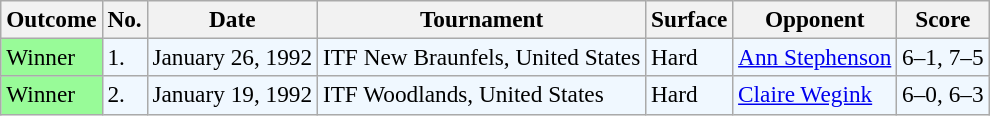<table class="sortable wikitable" style=font-size:97%>
<tr>
<th>Outcome</th>
<th>No.</th>
<th>Date</th>
<th>Tournament</th>
<th>Surface</th>
<th>Opponent</th>
<th>Score</th>
</tr>
<tr style="background:#f0f8ff;">
<td style="background:#98fb98;">Winner</td>
<td>1.</td>
<td>January 26, 1992</td>
<td>ITF New Braunfels, United States</td>
<td>Hard</td>
<td> <a href='#'>Ann Stephenson</a></td>
<td>6–1, 7–5</td>
</tr>
<tr style="background:#f0f8ff;">
<td style="background:#98fb98;">Winner</td>
<td>2.</td>
<td>January 19, 1992</td>
<td>ITF Woodlands, United States</td>
<td>Hard</td>
<td> <a href='#'>Claire Wegink</a></td>
<td>6–0, 6–3</td>
</tr>
</table>
